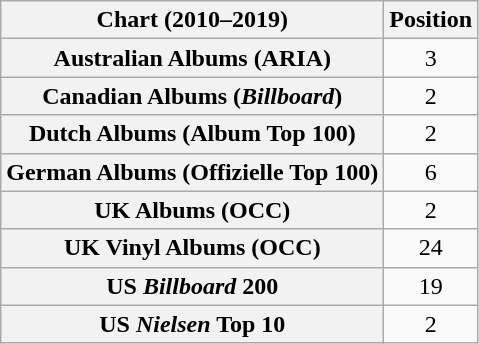<table class="wikitable sortable plainrowheaders" style="text-align:center">
<tr>
<th scope="col">Chart (2010–2019)</th>
<th scope="col">Position</th>
</tr>
<tr>
<th scope="row">Australian Albums (ARIA)</th>
<td>3</td>
</tr>
<tr>
<th scope="row">Canadian Albums (<em>Billboard</em>)</th>
<td>2</td>
</tr>
<tr>
<th scope="row">Dutch Albums (Album Top 100)</th>
<td>2</td>
</tr>
<tr>
<th scope="row">German Albums (Offizielle Top 100)</th>
<td>6</td>
</tr>
<tr>
<th scope="row">UK Albums (OCC)</th>
<td>2</td>
</tr>
<tr>
<th scope="row">UK Vinyl Albums (OCC)</th>
<td>24</td>
</tr>
<tr>
<th scope="row">US <em>Billboard</em> 200</th>
<td>19</td>
</tr>
<tr>
<th scope="row">US <em>Nielsen</em> Top 10</th>
<td>2</td>
</tr>
</table>
